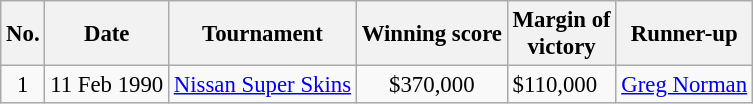<table class="wikitable" style="font-size:95%;">
<tr>
<th>No.</th>
<th>Date</th>
<th>Tournament</th>
<th>Winning score</th>
<th>Margin of<br>victory</th>
<th>Runner-up</th>
</tr>
<tr>
<td align="center">1</td>
<td align="right">11 Feb 1990</td>
<td><a href='#'>Nissan Super Skins</a></td>
<td align="center">$370,000</td>
<td>$110,000</td>
<td> <a href='#'>Greg Norman</a></td>
</tr>
</table>
